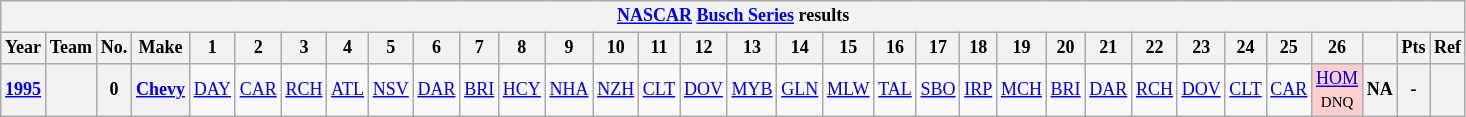<table class="wikitable" style="text-align:center; font-size:75%">
<tr>
<th colspan=42><a href='#'>NASCAR</a> <a href='#'>Busch Series</a> results</th>
</tr>
<tr>
<th>Year</th>
<th>Team</th>
<th>No.</th>
<th>Make</th>
<th>1</th>
<th>2</th>
<th>3</th>
<th>4</th>
<th>5</th>
<th>6</th>
<th>7</th>
<th>8</th>
<th>9</th>
<th>10</th>
<th>11</th>
<th>12</th>
<th>13</th>
<th>14</th>
<th>15</th>
<th>16</th>
<th>17</th>
<th>18</th>
<th>19</th>
<th>20</th>
<th>21</th>
<th>22</th>
<th>23</th>
<th>24</th>
<th>25</th>
<th>26</th>
<th></th>
<th>Pts</th>
<th>Ref</th>
</tr>
<tr>
<th><a href='#'>1995</a></th>
<th></th>
<th>0</th>
<th><a href='#'>Chevy</a></th>
<td><a href='#'>DAY</a></td>
<td><a href='#'>CAR</a></td>
<td><a href='#'>RCH</a></td>
<td><a href='#'>ATL</a></td>
<td><a href='#'>NSV</a></td>
<td><a href='#'>DAR</a></td>
<td><a href='#'>BRI</a></td>
<td><a href='#'>HCY</a></td>
<td><a href='#'>NHA</a></td>
<td><a href='#'>NZH</a></td>
<td><a href='#'>CLT</a></td>
<td><a href='#'>DOV</a></td>
<td><a href='#'>MYB</a></td>
<td><a href='#'>GLN</a></td>
<td><a href='#'>MLW</a></td>
<td><a href='#'>TAL</a></td>
<td><a href='#'>SBO</a></td>
<td><a href='#'>IRP</a></td>
<td><a href='#'>MCH</a></td>
<td><a href='#'>BRI</a></td>
<td><a href='#'>DAR</a></td>
<td><a href='#'>RCH</a></td>
<td><a href='#'>DOV</a></td>
<td><a href='#'>CLT</a></td>
<td><a href='#'>CAR</a></td>
<td style="background:#FFCFCF;"><a href='#'>HOM</a><br><small>DNQ</small></td>
<th>NA</th>
<th>-</th>
<th></th>
</tr>
</table>
